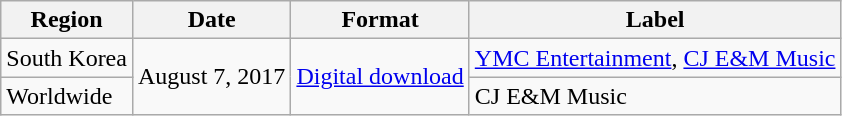<table class="wikitable">
<tr>
<th>Region</th>
<th>Date</th>
<th>Format</th>
<th>Label</th>
</tr>
<tr>
<td>South Korea</td>
<td rowspan="2">August 7, 2017</td>
<td rowspan="2"><a href='#'>Digital download</a></td>
<td><a href='#'>YMC Entertainment</a>, <a href='#'>CJ E&M Music</a></td>
</tr>
<tr>
<td>Worldwide</td>
<td>CJ E&M Music</td>
</tr>
</table>
